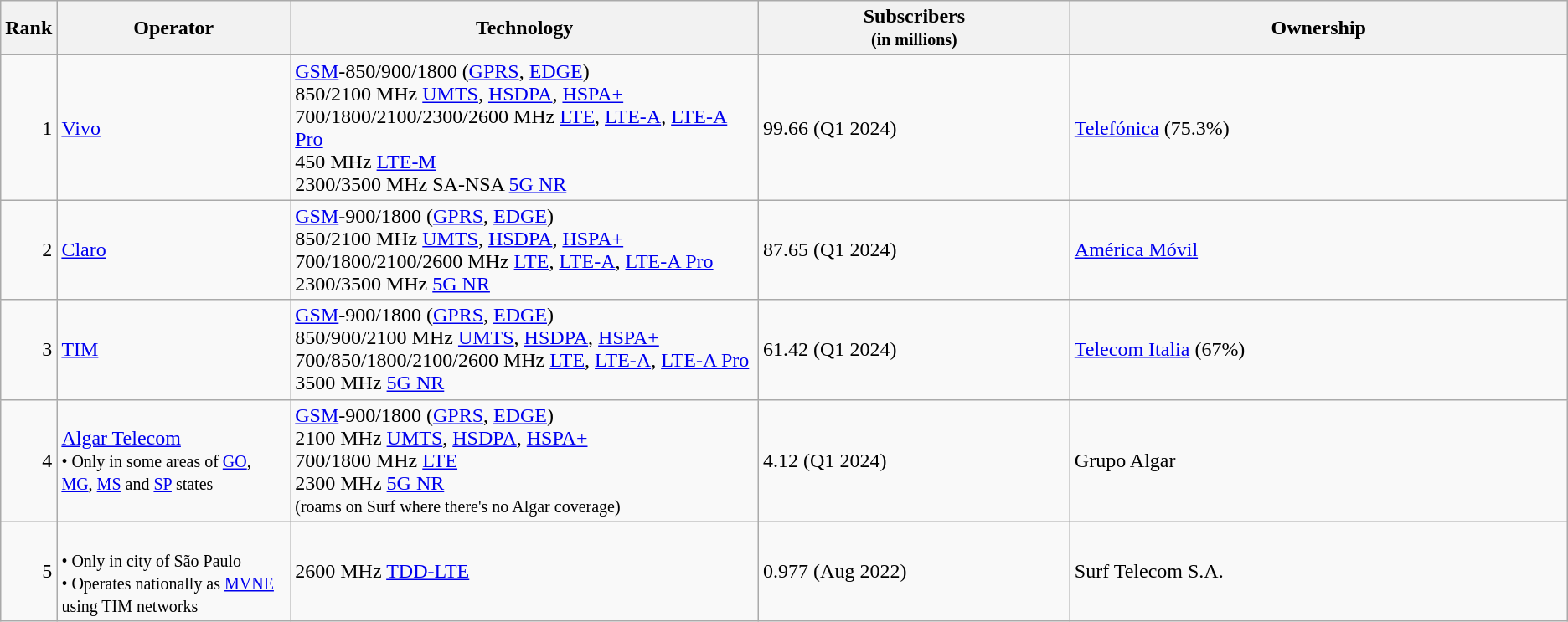<table class="wikitable">
<tr>
<th style="width:3%;">Rank</th>
<th style="width:15%;">Operator</th>
<th style="width:30%;">Technology</th>
<th style="width:20%;">Subscribers<br><small>(in millions)</small></th>
<th style="width:32%;">Ownership</th>
</tr>
<tr>
<td align="right">1</td>
<td><a href='#'>Vivo</a></td>
<td><a href='#'>GSM</a>-850/900/1800 (<a href='#'>GPRS</a>, <a href='#'>EDGE</a>) <br>850/2100 MHz <a href='#'>UMTS</a>, <a href='#'>HSDPA</a>, <a href='#'>HSPA+</a><br>700/1800/2100/2300/2600 MHz <a href='#'>LTE</a>, <a href='#'>LTE-A</a>, <a href='#'>LTE-A Pro</a><br>450 MHz <a href='#'>LTE-M</a><br>2300/3500 MHz SA-NSA <a href='#'>5G NR</a></td>
<td>99.66 (Q1 2024)</td>
<td><a href='#'>Telefónica</a> (75.3%)</td>
</tr>
<tr>
<td style="text-align:right;">2</td>
<td><a href='#'>Claro</a></td>
<td><a href='#'>GSM</a>-900/1800 (<a href='#'>GPRS</a>, <a href='#'>EDGE</a>)<br>850/2100 MHz <a href='#'>UMTS</a>, <a href='#'>HSDPA</a>, <a href='#'>HSPA+</a><br>700/1800/2100/2600 MHz <a href='#'>LTE</a>, <a href='#'>LTE-A</a>, <a href='#'>LTE-A Pro</a><br>2300/3500 MHz <a href='#'>5G NR</a></td>
<td>87.65 (Q1 2024)</td>
<td><a href='#'>América Móvil</a></td>
</tr>
<tr>
<td style="text-align:right;">3</td>
<td><a href='#'>TIM</a></td>
<td><a href='#'>GSM</a>-900/1800 (<a href='#'>GPRS</a>, <a href='#'>EDGE</a>)<br>850/900/2100 MHz <a href='#'>UMTS</a>, <a href='#'>HSDPA</a>, <a href='#'>HSPA+</a><br>700/850/1800/2100/2600 MHz <a href='#'>LTE</a>, <a href='#'>LTE-A</a>, <a href='#'>LTE-A Pro</a><br>3500 MHz <a href='#'>5G NR</a></td>
<td>61.42 (Q1 2024)</td>
<td><a href='#'>Telecom Italia</a> (67%)</td>
</tr>
<tr>
<td align="right">4</td>
<td><a href='#'>Algar Telecom</a><br><small>• Only in some areas of <a href='#'>GO</a>, <a href='#'>MG</a>, <a href='#'>MS</a> and <a href='#'>SP</a> states</small></td>
<td><a href='#'>GSM</a>-900/1800 (<a href='#'>GPRS</a>, <a href='#'>EDGE</a>)<br>2100 MHz <a href='#'>UMTS</a>, <a href='#'>HSDPA</a>, <a href='#'>HSPA+</a> <br> 700/1800 MHz <a href='#'>LTE</a><br>2300 MHz <a href='#'>5G NR</a><br><small>(roams on Surf where there's no Algar coverage)</small></td>
<td>4.12 (Q1 2024)</td>
<td>Grupo Algar</td>
</tr>
<tr>
<td align="right">5</td>
<td><br><small>• Only in city of São Paulo</small><br><small>• Operates nationally as <a href='#'>MVNE</a> using TIM networks</small></td>
<td>2600 MHz <a href='#'>TDD-LTE</a></td>
<td>0.977 (Aug 2022)</td>
<td>Surf Telecom S.A.</td>
</tr>
</table>
